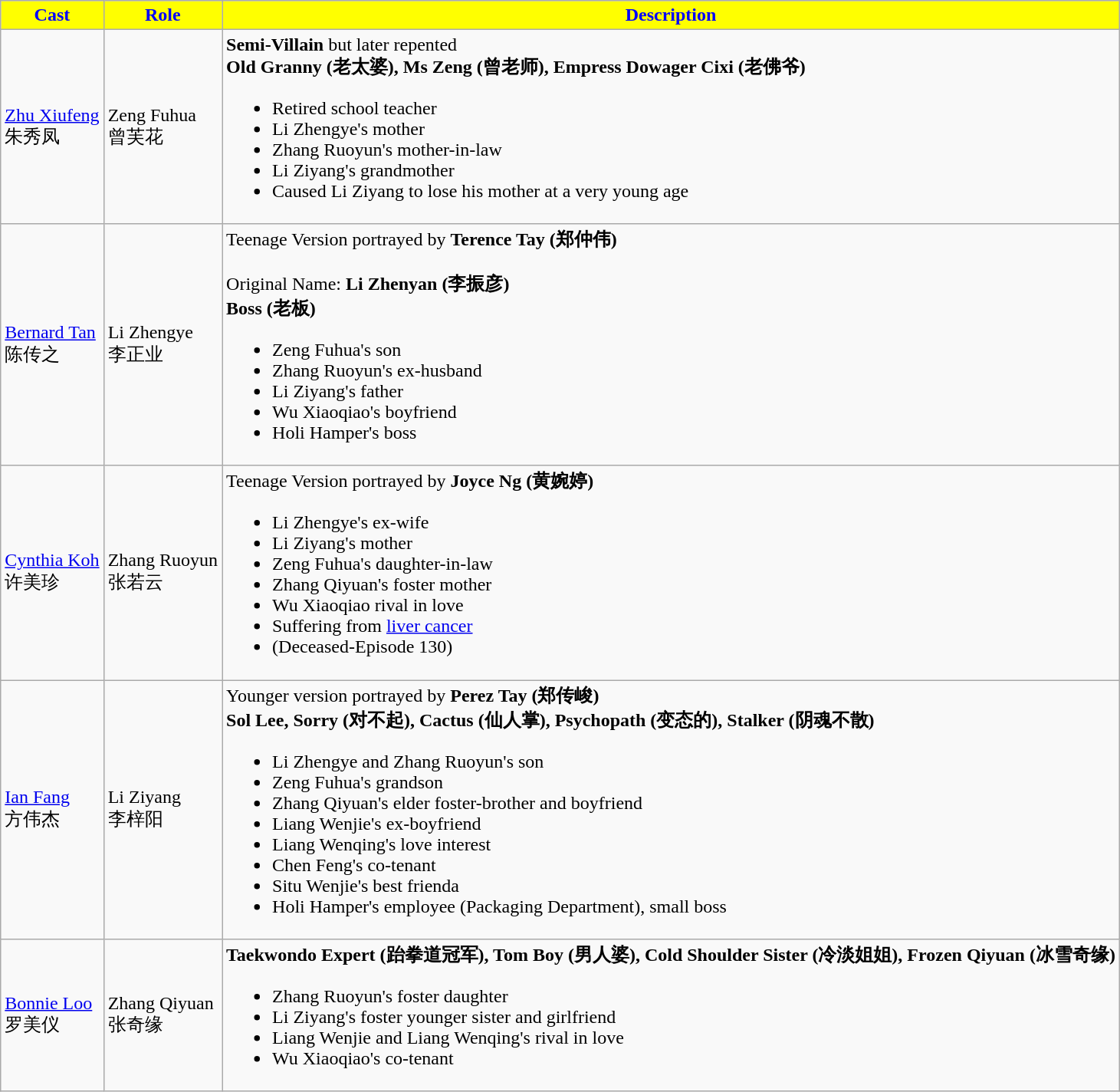<table class="wikitable">
<tr>
<th style="background:yellow; color:blue">Cast</th>
<th style="background:yellow; color:blue">Role</th>
<th style="background:yellow; color:blue">Description</th>
</tr>
<tr>
<td><a href='#'>Zhu Xiufeng</a> <br> 朱秀凤</td>
<td>Zeng Fuhua <br> 曾芙花</td>
<td><strong>Semi-Villain</strong> but later repented<br><strong>Old Granny (老太婆), Ms Zeng (曾老师), Empress Dowager Cixi (老佛爷)</strong><br><ul><li>Retired school teacher</li><li>Li Zhengye's mother</li><li>Zhang Ruoyun's mother-in-law</li><li>Li Ziyang's grandmother</li><li>Caused Li Ziyang to lose his mother at a very young age</li></ul></td>
</tr>
<tr>
<td><a href='#'>Bernard Tan</a> <br> 陈传之</td>
<td>Li Zhengye <br> 李正业</td>
<td>Teenage Version portrayed by <strong>Terence Tay (郑仲伟)</strong> <br><br>Original Name: <strong>Li Zhenyan (李振彦)</strong><br><strong>Boss (老板)</strong><ul><li>Zeng Fuhua's son</li><li>Zhang Ruoyun's ex-husband</li><li>Li Ziyang's father</li><li>Wu Xiaoqiao's boyfriend</li><li>Holi Hamper's boss</li></ul></td>
</tr>
<tr>
<td><a href='#'>Cynthia Koh</a> <br> 许美珍</td>
<td>Zhang Ruoyun <br> 张若云</td>
<td>Teenage Version portrayed by <strong>Joyce Ng (黄婉婷)</strong><br><ul><li>Li Zhengye's ex-wife</li><li>Li Ziyang's mother</li><li>Zeng Fuhua's daughter-in-law</li><li>Zhang Qiyuan's foster mother</li><li>Wu Xiaoqiao rival in love</li><li>Suffering from <a href='#'>liver cancer</a></li><li>(Deceased-Episode 130)</li></ul></td>
</tr>
<tr>
<td><a href='#'>Ian Fang</a> <br> 方伟杰</td>
<td>Li Ziyang <br> 李梓阳</td>
<td>Younger version portrayed by <strong>Perez Tay (郑传峻)</strong><br><strong>Sol Lee, Sorry (对不起), Cactus (仙人掌), Psychopath (变态的), Stalker (阴魂不散) </strong><ul><li>Li Zhengye and Zhang Ruoyun's son</li><li>Zeng Fuhua's grandson</li><li>Zhang Qiyuan's elder foster-brother and boyfriend</li><li>Liang Wenjie's ex-boyfriend</li><li>Liang Wenqing's love interest</li><li>Chen Feng's co-tenant</li><li>Situ Wenjie's best frienda</li><li>Holi Hamper's employee (Packaging Department), small boss</li></ul></td>
</tr>
<tr>
<td><a href='#'>Bonnie Loo</a> <br> 罗美仪</td>
<td>Zhang Qiyuan <br> 张奇缘</td>
<td><strong>Taekwondo Expert (跆拳道冠军), Tom Boy (男人婆), Cold Shoulder Sister (冷淡姐姐),  Frozen Qiyuan (冰雪奇缘)</strong><br><ul><li>Zhang Ruoyun's foster daughter</li><li>Li Ziyang's foster younger sister and girlfriend</li><li>Liang Wenjie and Liang Wenqing's rival in love</li><li>Wu Xiaoqiao's co-tenant</li></ul></td>
</tr>
</table>
